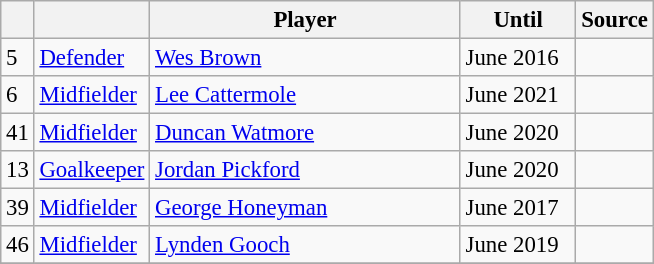<table class="wikitable plainrowheaders sortable" style="font-size:95%">
<tr>
<th></th>
<th></th>
<th scope="col" style="width:200px;">Player</th>
<th scope="col" style="width:70px;">Until</th>
<th>Source</th>
</tr>
<tr>
<td>5</td>
<td><a href='#'>Defender</a></td>
<td> <a href='#'>Wes Brown</a></td>
<td>June 2016</td>
<td></td>
</tr>
<tr>
<td>6</td>
<td><a href='#'>Midfielder</a></td>
<td> <a href='#'>Lee Cattermole</a></td>
<td>June 2021</td>
<td></td>
</tr>
<tr>
<td>41</td>
<td><a href='#'>Midfielder</a></td>
<td> <a href='#'>Duncan Watmore</a></td>
<td>June 2020</td>
<td></td>
</tr>
<tr>
<td>13</td>
<td><a href='#'>Goalkeeper</a></td>
<td> <a href='#'>Jordan Pickford</a></td>
<td>June 2020</td>
<td></td>
</tr>
<tr>
<td>39</td>
<td><a href='#'>Midfielder</a></td>
<td> <a href='#'>George Honeyman</a></td>
<td>June 2017</td>
<td></td>
</tr>
<tr>
<td>46</td>
<td><a href='#'>Midfielder</a></td>
<td> <a href='#'>Lynden Gooch</a></td>
<td>June 2019</td>
<td></td>
</tr>
<tr>
</tr>
</table>
